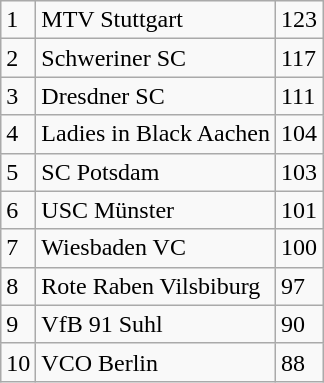<table class="wikitable">
<tr>
<td>1</td>
<td>MTV Stuttgart</td>
<td>123</td>
</tr>
<tr>
<td>2</td>
<td>Schweriner SC</td>
<td>117</td>
</tr>
<tr>
<td>3</td>
<td>Dresdner SC</td>
<td>111</td>
</tr>
<tr>
<td>4</td>
<td>Ladies in Black Aachen</td>
<td>104</td>
</tr>
<tr>
<td>5</td>
<td>SC Potsdam</td>
<td>103</td>
</tr>
<tr>
<td>6</td>
<td>USC Münster</td>
<td>101</td>
</tr>
<tr>
<td>7</td>
<td>Wiesbaden VC</td>
<td>100</td>
</tr>
<tr>
<td>8</td>
<td>Rote Raben Vilsbiburg</td>
<td>97</td>
</tr>
<tr>
<td>9</td>
<td>VfB 91 Suhl</td>
<td>90</td>
</tr>
<tr>
<td>10</td>
<td>VCO Berlin</td>
<td>88</td>
</tr>
</table>
